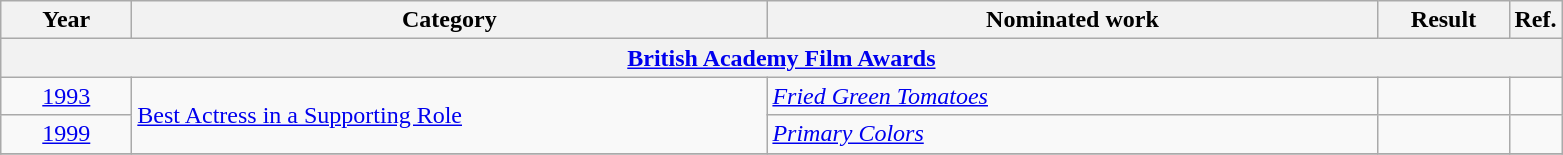<table class=wikitable>
<tr>
<th scope="col" style="width:5em;">Year</th>
<th scope="col" style="width:26em;">Category</th>
<th scope="col" style="width:25em;">Nominated work</th>
<th scope="col" style="width:5em;">Result</th>
<th>Ref.</th>
</tr>
<tr>
<th colspan=5><a href='#'>British Academy Film Awards</a></th>
</tr>
<tr>
<td style="text-align:center;"><a href='#'>1993</a></td>
<td rowspan=2><a href='#'>Best Actress in a Supporting Role</a></td>
<td><em><a href='#'>Fried Green Tomatoes</a></em></td>
<td></td>
<td style="text-align:center;"></td>
</tr>
<tr>
<td style="text-align:center;"><a href='#'>1999</a></td>
<td><em><a href='#'>Primary Colors</a></em></td>
<td></td>
<td style="text-align:center;"></td>
</tr>
<tr>
</tr>
</table>
